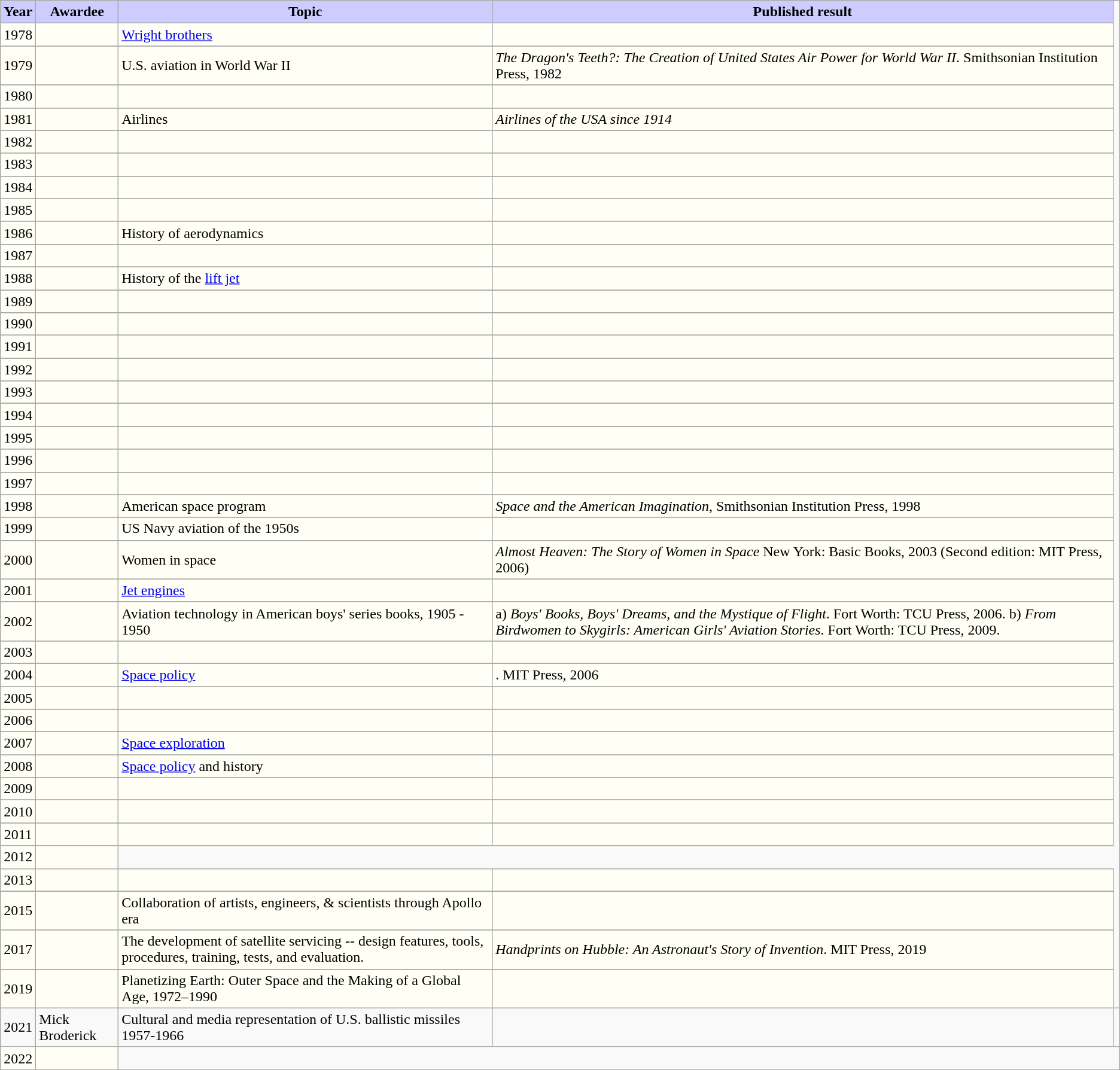<table class="sortable wikitable">
<tr>
<th style="background:#ccf; width=9%">Year</th>
<th style="background:#ccf; width=44%">Awardee</th>
<th style="background:#ccf; width=12%">Topic</th>
<th style="background:#ccf; width=35%">Published result</th>
</tr>
<tr style="background:#fffff6">
<td align="center">1978<br></td>
<td></td>
<td><a href='#'>Wright brothers</a></td>
<td></td>
</tr>
<tr>
</tr>
<tr style="background:#fffff6">
<td align="center">1979<br></td>
<td></td>
<td>U.S. aviation in World War II</td>
<td><em>The Dragon's Teeth?: The Creation of United States Air Power for World War II</em>. Smithsonian Institution Press, 1982</td>
</tr>
<tr>
</tr>
<tr style="background:#fffff6">
<td align="center">1980<br></td>
<td></td>
<td></td>
<td></td>
</tr>
<tr>
</tr>
<tr style="background:#fffff6">
<td align="center">1981<br></td>
<td></td>
<td>Airlines</td>
<td><em>Airlines of the USA since 1914</em></td>
</tr>
<tr>
</tr>
<tr style="background:#fffff6">
<td align="center">1982<br></td>
<td></td>
<td></td>
<td></td>
</tr>
<tr>
</tr>
<tr style="background:#fffff6">
<td align="center">1983<br></td>
<td></td>
<td></td>
<td></td>
</tr>
<tr>
</tr>
<tr style="background:#fffff6">
<td align="center">1984<br></td>
<td></td>
<td></td>
<td></td>
</tr>
<tr>
</tr>
<tr style="background:#fffff6">
<td align="center">1985<br></td>
<td></td>
<td></td>
<td></td>
</tr>
<tr>
</tr>
<tr style="background:#fffff6">
<td align="center">1986<br></td>
<td></td>
<td>History of aerodynamics</td>
<td></td>
</tr>
<tr>
</tr>
<tr style="background:#fffff6">
<td align="center">1987<br></td>
<td></td>
<td></td>
<td></td>
</tr>
<tr>
</tr>
<tr style="background:#fffff6">
<td align="center">1988<br></td>
<td></td>
<td>History of the <a href='#'>lift jet</a></td>
<td></td>
</tr>
<tr>
</tr>
<tr style="background:#fffff6">
<td align="center">1989<br></td>
<td></td>
<td></td>
<td></td>
</tr>
<tr>
</tr>
<tr style="background:#fffff6">
<td align="center">1990<br></td>
<td></td>
<td></td>
<td></td>
</tr>
<tr>
</tr>
<tr style="background:#fffff6">
<td align="center">1991<br></td>
<td></td>
<td></td>
<td></td>
</tr>
<tr>
</tr>
<tr style="background:#fffff6">
<td align="center">1992<br></td>
<td></td>
<td></td>
<td></td>
</tr>
<tr>
</tr>
<tr style="background:#fffff6">
<td align="center">1993<br></td>
<td></td>
<td></td>
<td></td>
</tr>
<tr>
</tr>
<tr style="background:#fffff6">
<td align="center">1994<br></td>
<td></td>
<td></td>
<td></td>
</tr>
<tr>
</tr>
<tr style="background:#fffff6">
<td align="center">1995<br></td>
<td></td>
<td></td>
<td></td>
</tr>
<tr>
</tr>
<tr style="background:#fffff6">
<td align="center">1996<br></td>
<td></td>
<td></td>
<td></td>
</tr>
<tr>
</tr>
<tr style="background:#fffff6">
<td align="center">1997<br></td>
<td></td>
<td></td>
<td></td>
</tr>
<tr>
</tr>
<tr style="background:#fffff6">
<td align="center">1998<br></td>
<td></td>
<td>American space program</td>
<td><em>Space and the American Imagination</em>, Smithsonian Institution Press, 1998</td>
</tr>
<tr>
</tr>
<tr style="background:#fffff6">
<td align="center">1999<br></td>
<td></td>
<td>US Navy aviation of the 1950s</td>
<td></td>
</tr>
<tr>
</tr>
<tr style="background:#fffff6">
<td align="center">2000<br></td>
<td></td>
<td>Women in space</td>
<td><em>Almost Heaven: The Story of Women in Space</em> New York: Basic Books, 2003 (Second edition: MIT Press, 2006)</td>
</tr>
<tr>
</tr>
<tr style="background:#fffff6">
<td align="center">2001<br></td>
<td></td>
<td><a href='#'>Jet engines</a></td>
<td></td>
</tr>
<tr>
</tr>
<tr style="background:#fffff6">
<td align="center">2002<br></td>
<td></td>
<td>Aviation technology in American boys' series books, 1905 - 1950</td>
<td>a)  <em>Boys' Books, Boys' Dreams, and the Mystique of Flight</em>. Fort Worth: TCU Press, 2006.   b)  <em>From Birdwomen to Skygirls: American Girls' Aviation Stories</em>. Fort Worth: TCU Press, 2009.</td>
</tr>
<tr>
</tr>
<tr style="background:#fffff6">
<td align="center">2003<br></td>
<td></td>
<td></td>
<td></td>
</tr>
<tr>
</tr>
<tr style="background:#fffff6">
<td align="center">2004<br></td>
<td></td>
<td><a href='#'>Space policy</a></td>
<td>. MIT Press, 2006</td>
</tr>
<tr>
</tr>
<tr style="background:#fffff6">
<td align="center">2005<br></td>
<td></td>
<td></td>
<td></td>
</tr>
<tr>
</tr>
<tr style="background:#fffff6">
<td align="center">2006<br></td>
<td></td>
<td></td>
<td></td>
</tr>
<tr>
</tr>
<tr style="background:#fffff6">
<td align="center">2007<br></td>
<td></td>
<td><a href='#'>Space exploration</a></td>
<td></td>
</tr>
<tr>
</tr>
<tr style="background:#fffff6">
<td align="center">2008<br></td>
<td></td>
<td><a href='#'>Space policy</a> and history</td>
<td></td>
</tr>
<tr>
</tr>
<tr style="background:#fffff6">
<td align="center">2009<br></td>
<td></td>
<td></td>
<td></td>
</tr>
<tr>
</tr>
<tr style="background:#fffff6">
<td align="center">2010<br></td>
<td></td>
<td></td>
<td></td>
</tr>
<tr>
</tr>
<tr style="background:#fffff6">
<td align="center">2011<br></td>
<td></td>
<td></td>
<td></td>
</tr>
<tr style="background:#fffff6">
<td align="center">2012<br></td>
<td></td>
</tr>
<tr style="background:#fffff6">
<td align="center">2013<br></td>
<td></td>
<td></td>
<td></td>
</tr>
<tr>
</tr>
<tr style="background:#fffff6">
<td align="center">2015<br></td>
<td></td>
<td>Collaboration of artists, engineers, & scientists through Apollo era</td>
<td></td>
</tr>
<tr>
</tr>
<tr style="background:#fffff6">
<td align="center">2017<br></td>
<td></td>
<td>The development of satellite servicing -- design features, tools, procedures, training, tests, and evaluation.</td>
<td><em>Handprints on Hubble: An Astronaut's Story of Invention</em>. MIT Press, 2019</td>
</tr>
<tr>
</tr>
<tr style="background:#fffff6">
<td align="center">2019<br></td>
<td></td>
<td>Planetizing Earth: Outer Space and the Making of a Global Age, 1972–1990</td>
<td></td>
</tr>
<tr>
<td>2021</td>
<td>Mick Broderick</td>
<td>Cultural and media representation of U.S. ballistic missiles 1957-1966</td>
<td></td>
<td></td>
</tr>
<tr style="background:#fffff6">
<td align="center">2022<br></td>
<td></td>
</tr>
</table>
